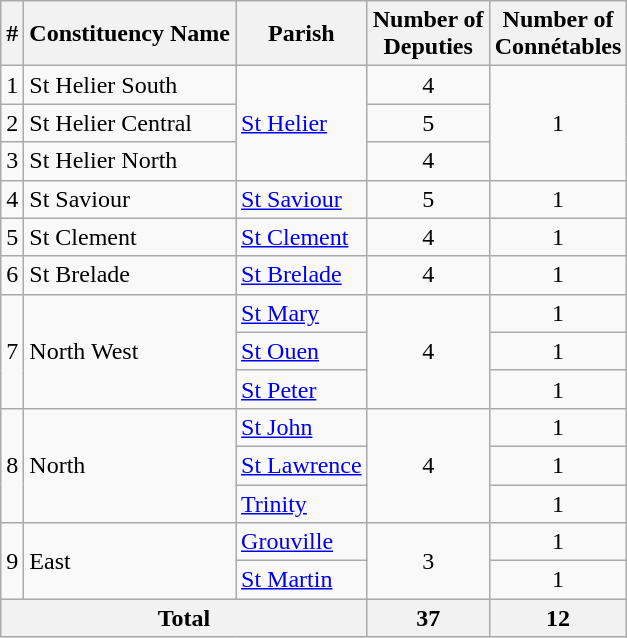<table class="wikitable">
<tr>
<th>#</th>
<th>Constituency Name</th>
<th>Parish</th>
<th>Number of<br>Deputies</th>
<th>Number of<br>Connétables</th>
</tr>
<tr>
<td>1</td>
<td>St Helier South</td>
<td rowspan="3"><a href='#'>St Helier</a></td>
<td style="text-align:center">4</td>
<td rowspan="3" style="text-align:center">1</td>
</tr>
<tr>
<td>2</td>
<td>St Helier Central</td>
<td style="text-align:center">5</td>
</tr>
<tr>
<td>3</td>
<td>St Helier North</td>
<td style="text-align:center">4</td>
</tr>
<tr>
<td>4</td>
<td>St Saviour</td>
<td><a href='#'>St Saviour</a></td>
<td style="text-align:center">5</td>
<td style="text-align:center">1</td>
</tr>
<tr>
<td>5</td>
<td>St Clement</td>
<td><a href='#'>St Clement</a></td>
<td style="text-align:center">4</td>
<td style="text-align:center">1</td>
</tr>
<tr>
<td>6</td>
<td>St Brelade</td>
<td><a href='#'>St Brelade</a></td>
<td style="text-align:center">4</td>
<td style="text-align:center">1</td>
</tr>
<tr>
<td rowspan="3">7</td>
<td rowspan="3">North West</td>
<td><a href='#'>St Mary</a></td>
<td rowspan="3" style="text-align:center">4</td>
<td style="text-align:center">1</td>
</tr>
<tr>
<td><a href='#'>St Ouen</a></td>
<td style="text-align:center">1</td>
</tr>
<tr>
<td><a href='#'>St Peter</a></td>
<td style="text-align:center">1</td>
</tr>
<tr>
<td rowspan="3">8</td>
<td rowspan="3">North</td>
<td><a href='#'>St John</a></td>
<td rowspan="3" style="text-align:center">4</td>
<td style="text-align:center">1</td>
</tr>
<tr>
<td><a href='#'>St Lawrence</a></td>
<td style="text-align:center">1</td>
</tr>
<tr>
<td><a href='#'>Trinity</a></td>
<td style="text-align:center">1</td>
</tr>
<tr>
<td rowspan="2">9</td>
<td rowspan="2">East</td>
<td><a href='#'>Grouville</a></td>
<td rowspan="2" style="text-align:center">3</td>
<td style="text-align:center">1</td>
</tr>
<tr>
<td><a href='#'>St Martin</a></td>
<td style="text-align:center">1</td>
</tr>
<tr>
<th colspan="3">Total</th>
<th>37</th>
<th>12</th>
</tr>
</table>
